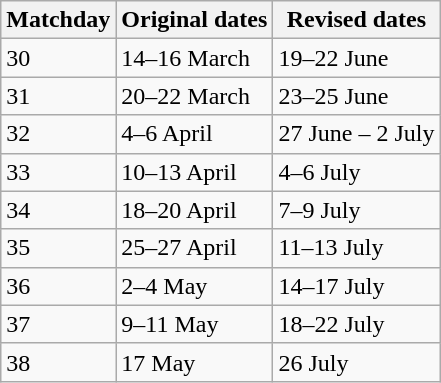<table class="wikitable">
<tr>
<th>Matchday</th>
<th>Original dates</th>
<th>Revised dates</th>
</tr>
<tr>
<td>30</td>
<td>14–16 March</td>
<td>19–22 June</td>
</tr>
<tr>
<td>31</td>
<td>20–22 March</td>
<td>23–25 June</td>
</tr>
<tr>
<td>32</td>
<td>4–6 April</td>
<td>27 June – 2 July</td>
</tr>
<tr>
<td>33</td>
<td>10–13 April</td>
<td>4–6 July</td>
</tr>
<tr>
<td>34</td>
<td>18–20 April</td>
<td>7–9 July</td>
</tr>
<tr>
<td>35</td>
<td>25–27 April</td>
<td>11–13 July</td>
</tr>
<tr>
<td>36</td>
<td>2–4 May</td>
<td>14–17 July</td>
</tr>
<tr>
<td>37</td>
<td>9–11 May</td>
<td>18–22 July</td>
</tr>
<tr>
<td>38</td>
<td>17 May</td>
<td>26 July</td>
</tr>
</table>
